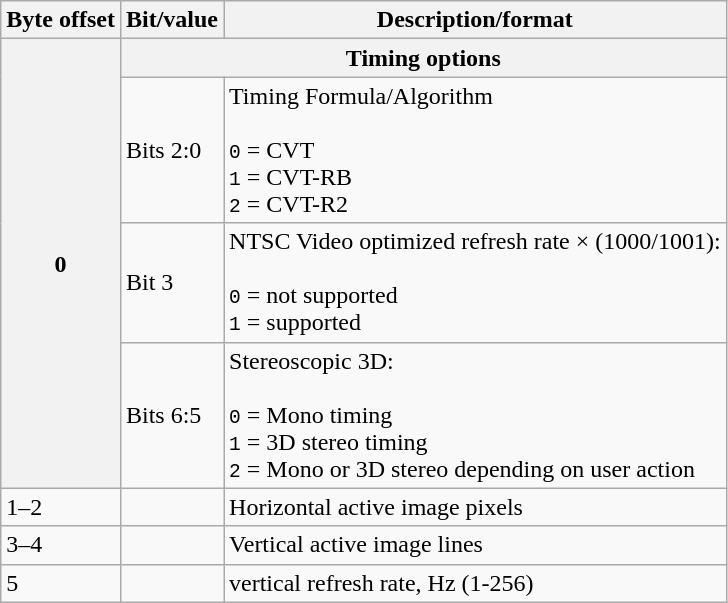<table class=wikitable>
<tr>
<th>Byte offset</th>
<th>Bit/value</th>
<th>Description/format</th>
</tr>
<tr>
<th rowspan=4>0</th>
<th colspan=2>Timing options</th>
</tr>
<tr>
<td>Bits 2:0</td>
<td>Timing Formula/Algorithm<br><br><code>0</code> = CVT<br>
<code>1</code> = CVT-RB<br>
<code>2</code> = CVT-R2</td>
</tr>
<tr>
<td>Bit 3</td>
<td>NTSC Video optimized refresh rate × (1000/1001):<br><br><code>0</code> = not supported<br>
<code>1</code> = supported</td>
</tr>
<tr>
<td>Bits 6:5</td>
<td>Stereoscopic 3D:<br><br><code>0</code> = Mono timing<br>
<code>1</code> = 3D stereo timing<br>
<code>2</code> = Mono or 3D stereo depending on user action</td>
</tr>
<tr>
<td>1–2</td>
<td></td>
<td>Horizontal active image pixels</td>
</tr>
<tr>
<td>3–4</td>
<td></td>
<td>Vertical active image lines</td>
</tr>
<tr>
<td>5</td>
<td></td>
<td>vertical refresh rate, Hz (1-256)</td>
</tr>
</table>
